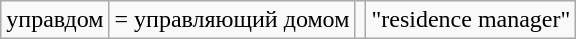<table class="wikitable" style="text-align: center;" cellpadding="4">
<tr>
<td>управдом</td>
<td> = управляющий домом</td>
<td></td>
<td>"residence manager"</td>
</tr>
</table>
